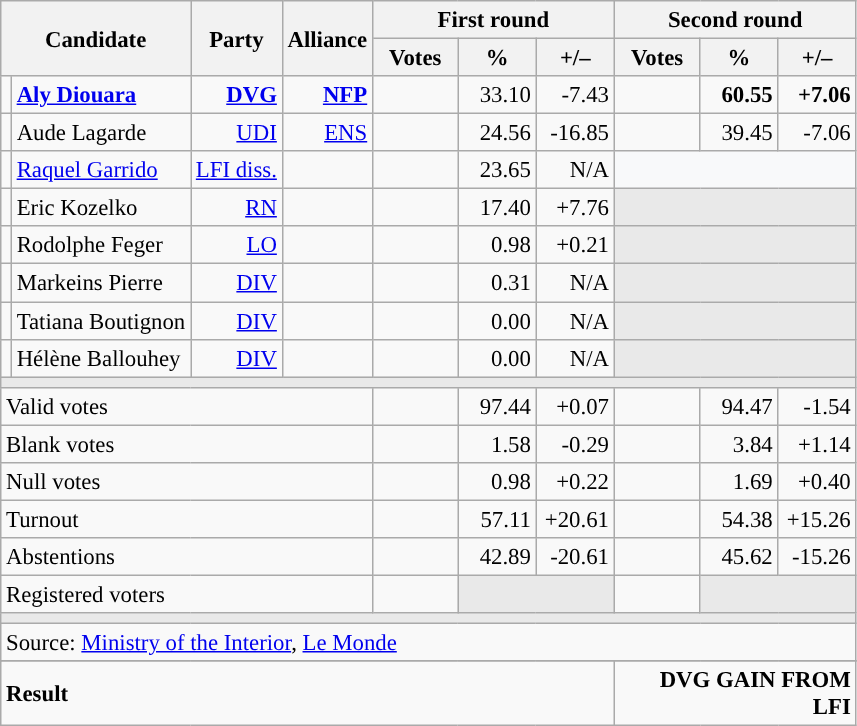<table class="wikitable" style="text-align:right;font-size:95%;">
<tr>
<th rowspan="2" colspan="2">Candidate</th>
<th rowspan="2">Party</th>
<th rowspan="2">Alliance</th>
<th colspan="3">First round</th>
<th colspan="3">Second round</th>
</tr>
<tr>
<th style="width:50px;">Votes</th>
<th style="width:45px;">%</th>
<th style="width:45px;">+/–</th>
<th style="width:50px;">Votes</th>
<th style="width:45px;">%</th>
<th style="width:45px;">+/–</th>
</tr>
<tr>
<td style="color:inherit;background:"></td>
<td style="text-align:left;"><strong><a href='#'>Aly Diouara</a></strong></td>
<td><a href='#'><strong>DVG</strong></a></td>
<td><a href='#'><strong>NFP</strong></a></td>
<td></td>
<td>33.10</td>
<td>-7.43</td>
<td><strong></strong></td>
<td><strong>60.55</strong></td>
<td><strong>+7.06</strong></td>
</tr>
<tr>
<td style="color:inherit;background:"></td>
<td style="text-align:left;">Aude Lagarde</td>
<td><a href='#'>UDI</a></td>
<td><a href='#'>ENS</a></td>
<td></td>
<td>24.56</td>
<td>-16.85</td>
<td></td>
<td>39.45</td>
<td>-7.06</td>
</tr>
<tr>
<td style="color:inherit;background:"></td>
<td style="text-align:left;"><a href='#'>Raquel Garrido</a></td>
<td><a href='#'>LFI diss.</a></td>
<td></td>
<td></td>
<td>23.65</td>
<td>N/A</td>
<td colspan="3" style="background:#F8F9FA;"></td>
</tr>
<tr>
<td style="color:inherit;background:"></td>
<td style="text-align:left;">Eric Kozelko</td>
<td><a href='#'>RN</a></td>
<td></td>
<td></td>
<td>17.40</td>
<td>+7.76</td>
<td colspan="3" style="background:#E9E9E9;"></td>
</tr>
<tr>
<td style="color:inherit;background:"></td>
<td style="text-align:left;">Rodolphe Feger</td>
<td><a href='#'>LO</a></td>
<td></td>
<td></td>
<td>0.98</td>
<td>+0.21</td>
<td colspan="3" style="background:#E9E9E9;"></td>
</tr>
<tr>
<td style="color:inherit;background:"></td>
<td style="text-align:left;">Markeins Pierre</td>
<td><a href='#'>DIV</a></td>
<td></td>
<td></td>
<td>0.31</td>
<td>N/A</td>
<td colspan="3" style="background:#E9E9E9;"></td>
</tr>
<tr>
<td style="color:inherit;background:"></td>
<td style="text-align:left;">Tatiana Boutignon</td>
<td><a href='#'>DIV</a></td>
<td></td>
<td></td>
<td>0.00</td>
<td>N/A</td>
<td colspan="3" style="background:#E9E9E9;"></td>
</tr>
<tr>
<td style="color:inherit;background:"></td>
<td style="text-align:left;">Hélène Ballouhey</td>
<td><a href='#'>DIV</a></td>
<td></td>
<td></td>
<td>0.00</td>
<td>N/A</td>
<td colspan="3" style="background:#E9E9E9;"></td>
</tr>
<tr>
<td colspan="10" style="background:#E9E9E9;"></td>
</tr>
<tr>
<td colspan="4" style="text-align:left;">Valid votes</td>
<td></td>
<td>97.44</td>
<td>+0.07</td>
<td></td>
<td>94.47</td>
<td>-1.54</td>
</tr>
<tr>
<td colspan="4" style="text-align:left;">Blank votes</td>
<td></td>
<td>1.58</td>
<td>-0.29</td>
<td></td>
<td>3.84</td>
<td>+1.14</td>
</tr>
<tr>
<td colspan="4" style="text-align:left;">Null votes</td>
<td></td>
<td>0.98</td>
<td>+0.22</td>
<td></td>
<td>1.69</td>
<td>+0.40</td>
</tr>
<tr>
<td colspan="4" style="text-align:left;">Turnout</td>
<td></td>
<td>57.11</td>
<td>+20.61</td>
<td></td>
<td>54.38</td>
<td>+15.26</td>
</tr>
<tr>
<td colspan="4" style="text-align:left;">Abstentions</td>
<td></td>
<td>42.89</td>
<td>-20.61</td>
<td></td>
<td>45.62</td>
<td>-15.26</td>
</tr>
<tr>
<td colspan="4" style="text-align:left;">Registered voters</td>
<td></td>
<td colspan="2" style="background:#E9E9E9;"></td>
<td></td>
<td colspan="2" style="background:#E9E9E9;"></td>
</tr>
<tr>
<td colspan="10" style="background:#E9E9E9;"></td>
</tr>
<tr>
<td colspan="10" style="text-align:left;">Source: <a href='#'>Ministry of the Interior</a>, <a href='#'>Le Monde</a></td>
</tr>
<tr>
</tr>
<tr style="font-weight:bold">
<td colspan="7" style="text-align:left;">Result</td>
<td colspan="7" style="background-color:">DVG GAIN FROM LFI</td>
</tr>
</table>
